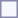<table style="border:1px solid #8888aa; background-color:#f7f8ff; padding:5px; font-size:95%; margin: 0px 12px 12px 0px;">
</table>
